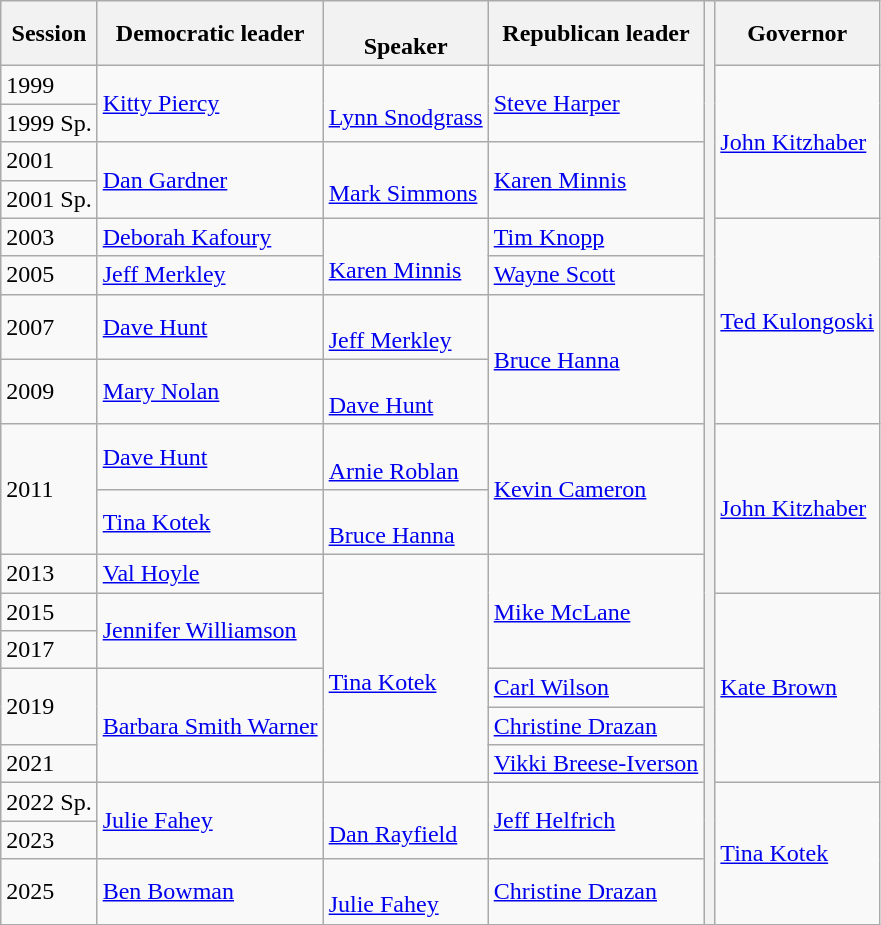<table class="wikitable">
<tr>
<th>Session</th>
<th>Democratic leader</th>
<th><br>Speaker</th>
<th>Republican leader</th>
<th rowspan="21"></th>
<th>Governor</th>
</tr>
<tr>
<td>1999</td>
<td rowspan="2"><a href='#'>Kitty Piercy</a></td>
<td rowspan="2"><br><a href='#'>Lynn Snodgrass</a></td>
<td rowspan="2"><a href='#'>Steve Harper</a></td>
<td rowspan="4"><a href='#'>John Kitzhaber</a></td>
</tr>
<tr>
<td>1999 Sp.</td>
</tr>
<tr>
<td>2001</td>
<td rowspan="2"><a href='#'>Dan Gardner</a></td>
<td rowspan="2"><br><a href='#'>Mark Simmons</a></td>
<td rowspan="2"><a href='#'>Karen Minnis</a></td>
</tr>
<tr>
<td>2001 Sp.</td>
</tr>
<tr>
<td>2003</td>
<td><a href='#'>Deborah Kafoury</a></td>
<td rowspan="2"><br><a href='#'>Karen Minnis</a></td>
<td><a href='#'>Tim Knopp</a></td>
<td rowspan="5"><a href='#'>Ted Kulongoski</a></td>
</tr>
<tr>
<td>2005</td>
<td><a href='#'>Jeff Merkley</a></td>
<td rowspan="2"><a href='#'>Wayne Scott</a></td>
</tr>
<tr>
<td rowspan="2">2007</td>
<td rowspan="2"><a href='#'>Dave Hunt</a></td>
<td rowspan="2"><br><a href='#'>Jeff Merkley</a></td>
</tr>
<tr>
<td rowspan="2"><a href='#'>Bruce Hanna</a></td>
</tr>
<tr>
<td>2009</td>
<td><a href='#'>Mary Nolan</a></td>
<td><br><a href='#'>Dave Hunt</a></td>
</tr>
<tr>
<td rowspan="2">2011</td>
<td><a href='#'>Dave Hunt</a></td>
<td><br><a href='#'>Arnie Roblan</a></td>
<td rowspan="2"><a href='#'>Kevin Cameron</a></td>
<td rowspan="3"><a href='#'>John Kitzhaber</a></td>
</tr>
<tr>
<td><a href='#'>Tina Kotek</a></td>
<td><br><a href='#'>Bruce Hanna</a></td>
</tr>
<tr>
<td>2013</td>
<td><a href='#'>Val Hoyle</a></td>
<td rowspan="6"><br><a href='#'>Tina Kotek</a></td>
<td rowspan="3"><a href='#'>Mike McLane</a></td>
</tr>
<tr>
<td>2015</td>
<td rowspan="2"><a href='#'>Jennifer Williamson</a></td>
<td rowspan="5"><a href='#'>Kate Brown</a></td>
</tr>
<tr>
<td>2017</td>
</tr>
<tr>
<td rowspan="2">2019</td>
<td rowspan="3"><a href='#'>Barbara Smith Warner</a></td>
<td><a href='#'>Carl Wilson</a></td>
</tr>
<tr>
<td><a href='#'>Christine Drazan</a></td>
</tr>
<tr>
<td>2021</td>
<td><a href='#'>Vikki Breese-Iverson</a></td>
</tr>
<tr>
<td>2022 Sp.</td>
<td rowspan="2"><a href='#'>Julie Fahey</a></td>
<td rowspan="2"><br><a href='#'>Dan Rayfield</a></td>
<td rowspan="2"><a href='#'>Jeff Helfrich</a></td>
<td rowspan="3"><a href='#'>Tina Kotek</a></td>
</tr>
<tr>
<td>2023</td>
</tr>
<tr>
<td>2025</td>
<td><a href='#'>Ben Bowman</a></td>
<td><br><a href='#'>Julie Fahey</a></td>
<td><a href='#'>Christine Drazan</a></td>
</tr>
</table>
